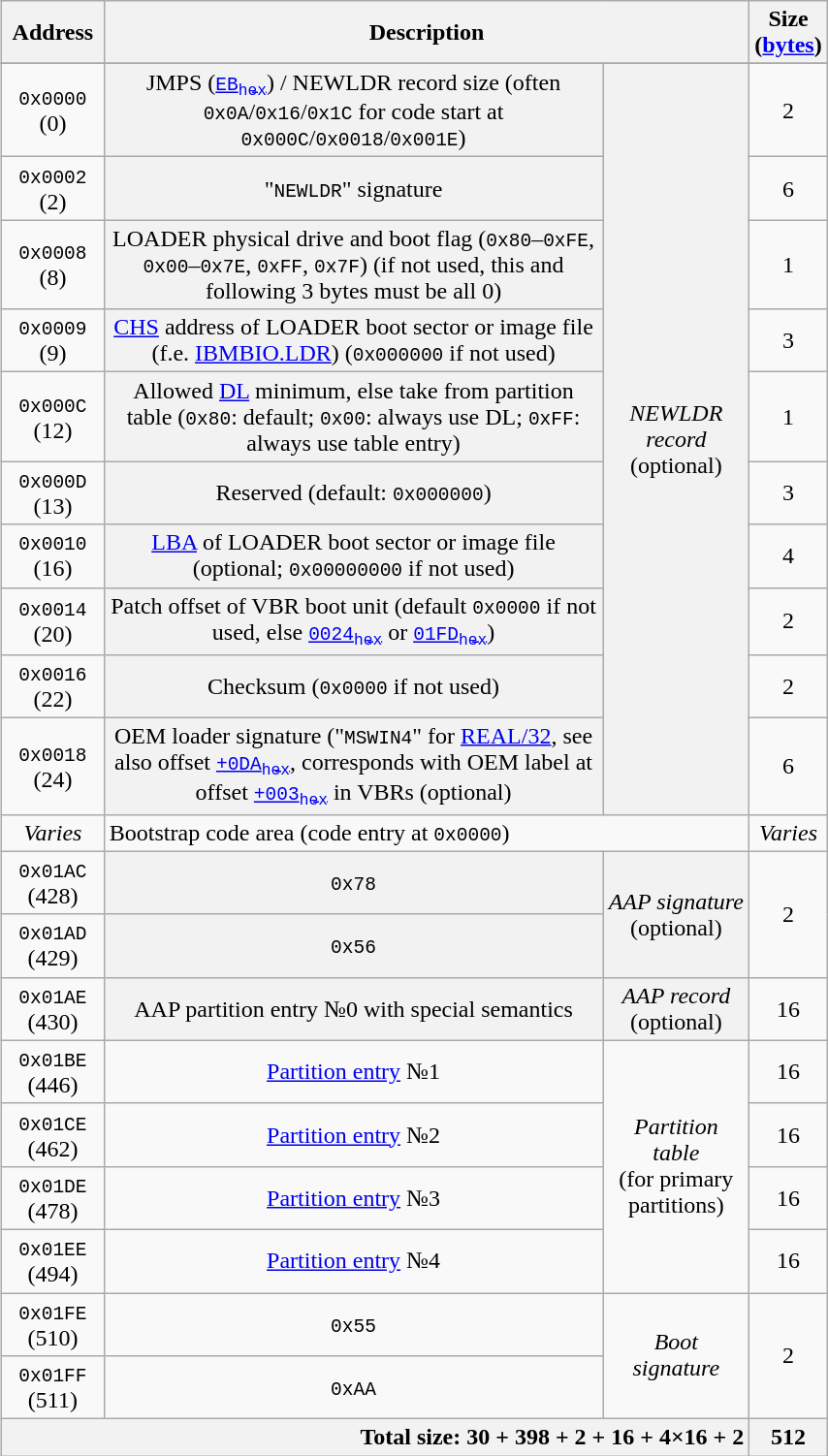<table class="wikitable" style="float:right; width:45%; margin:1em;">
<tr>
<th>Address</th>
<th style="vertical-align:middle" colspan="2">Description</th>
<th style="vertical-align:middle">Size<br>(<a href='#'>bytes</a>)</th>
</tr>
<tr>
</tr>
<tr>
<td style="text-align:center"><code>0x0000</code> (0)</td>
<td style="text-align:center; background:#F2F2F2">JMPS (<code><a href='#'>EB<sub>hex</sub></a></code>) / NEWLDR record size (often <code>0x0A</code>/<code>0x16</code>/<code>0x1C</code> for code start at <code>0x000C</code>/<code>0x0018</code>/<code>0x001E</code>)</td>
<td rowspan="10" style="vertical-align:middle; text-align:center; background:#F2F2F2"><em>NEWLDR record</em> (optional)</td>
<td style="text-align:center">2</td>
</tr>
<tr>
<td style="text-align:center"><code>0x0002</code> (2)</td>
<td style="text-align:center; background:#F2F2F2">"<code>NEWLDR</code>" signature</td>
<td style="text-align:center">6</td>
</tr>
<tr>
<td style="text-align:center"><code>0x0008</code> (8)</td>
<td style="text-align:center; background:#F2F2F2">LOADER physical drive and boot flag (<code>0x80</code>–<code>0xFE</code>, <code>0x00</code>–<code>0x7E</code>, <code>0xFF</code>, <code>0x7F</code>) (if not used, this and following 3 bytes must be all 0)</td>
<td style="text-align:center">1</td>
</tr>
<tr>
<td style="text-align:center"><code>0x0009</code> (9)</td>
<td style="text-align:center; background:#F2F2F2"><a href='#'>CHS</a> address of LOADER boot sector or image file (f.e. <a href='#'>IBMBIO.LDR</a>) (<code>0x000000</code> if not used)</td>
<td style="text-align:center">3</td>
</tr>
<tr>
<td style="text-align:center"><code>0x000C</code> (12)</td>
<td style="text-align:center; background:#F2F2F2">Allowed <a href='#'>DL</a> minimum, else take from partition table (<code>0x80</code>: default; <code>0x00</code>: always use DL; <code>0xFF</code>: always use table entry)</td>
<td style="text-align:center">1</td>
</tr>
<tr>
<td style="text-align:center"><code>0x000D</code> (13)</td>
<td style="text-align:center; background:#F2F2F2">Reserved (default: <code>0x000000</code>)</td>
<td style="text-align:center">3</td>
</tr>
<tr>
<td style="text-align:center"><code>0x0010</code> (16)</td>
<td style="text-align:center; background:#F2F2F2"><a href='#'>LBA</a> of LOADER boot sector or image file (optional; <code>0x00000000</code> if not used)</td>
<td style="text-align:center">4</td>
</tr>
<tr>
<td style="text-align:center"><code>0x0014</code> (20)</td>
<td style="text-align:center; background:#F2F2F2">Patch offset of VBR boot unit (default <code>0x0000</code> if not used, else <code><a href='#'>0024<sub>hex</sub></a></code> or <code><a href='#'>01FD<sub>hex</sub></a></code>)</td>
<td style="text-align:center">2</td>
</tr>
<tr>
<td style="text-align:center"><code>0x0016</code> (22)</td>
<td style="text-align:center; background:#F2F2F2">Checksum (<code>0x0000</code> if not used)</td>
<td style="text-align:center">2</td>
</tr>
<tr>
<td style="text-align:center"><code>0x0018</code> (24)</td>
<td style="text-align:center; background:#F2F2F2">OEM loader signature ("<code>MSWIN4</code>" for <a href='#'>REAL/32</a>, see also offset <code><a href='#'>+0DA<sub>hex</sub></a></code>, corresponds with OEM label at offset <code><a href='#'>+003<sub>hex</sub></a></code> in VBRs (optional)</td>
<td style="text-align:center">6</td>
</tr>
<tr>
<td style="text-align:center"><em>Varies</em></td>
<td colspan="2">Bootstrap code area (code entry at <code>0x0000</code>)</td>
<td style="text-align:center"><em>Varies</em></td>
</tr>
<tr>
<td style="text-align:center"><code>0x01AC</code> (428)</td>
<td style="text-align:center; background:#F2F2F2"><code>0x78</code></td>
<td rowspan="2" style="vertical-align:middle; text-align:center; background:#F2F2F2"><em>AAP signature</em> (optional)</td>
<td rowspan="2" style="text-align:center">2</td>
</tr>
<tr>
<td style="text-align:center"><code>0x01AD</code> (429)</td>
<td style="text-align:center; background:#F2F2F2"><code>0x56</code></td>
</tr>
<tr>
<td style="text-align:center"><code>0x01AE</code> (430)</td>
<td style="text-align:center; background:#F2F2F2">AAP partition entry №0 with special semantics</td>
<td style="text-align:center; background:#F2F2F2"><em>AAP record</em> (optional)</td>
<td style="text-align:center">16</td>
</tr>
<tr>
<td style="text-align:center"><code>0x01BE</code> (446)</td>
<td style="text-align:center"><a href='#'>Partition entry</a> №1</td>
<td rowspan="4" style="vertical-align:middle; text-align:center"><em>Partition table</em><br>(for primary partitions)</td>
<td style="text-align:center">16</td>
</tr>
<tr>
<td style="text-align:center"><code>0x01CE</code> (462)</td>
<td style="text-align:center"><a href='#'>Partition entry</a> №2</td>
<td style="text-align:center">16</td>
</tr>
<tr>
<td style="text-align:center"><code>0x01DE</code> (478)</td>
<td style="text-align:center"><a href='#'>Partition entry</a> №3</td>
<td style="text-align:center">16</td>
</tr>
<tr>
<td style="text-align:center"><code>0x01EE</code> (494)</td>
<td style="text-align:center"><a href='#'>Partition entry</a> №4</td>
<td style="text-align:center">16</td>
</tr>
<tr>
<td style="text-align:center"><code>0x01FE</code> (510)</td>
<td style="text-align:center"><code>0x55</code></td>
<td rowspan="2" style="vertical-align:middle; text-align:center"><em>Boot signature</em></td>
<td rowspan="2" style="text-align:center">2</td>
</tr>
<tr>
<td style="text-align:center"><code>0x01FF</code> (511)</td>
<td style="text-align:center"><code>0xAA</code></td>
</tr>
<tr>
<th colspan="3" style="text-align:right;">Total size: 30 + 398 + 2 + 16 + 4×16 + 2</th>
<th>512</th>
</tr>
</table>
